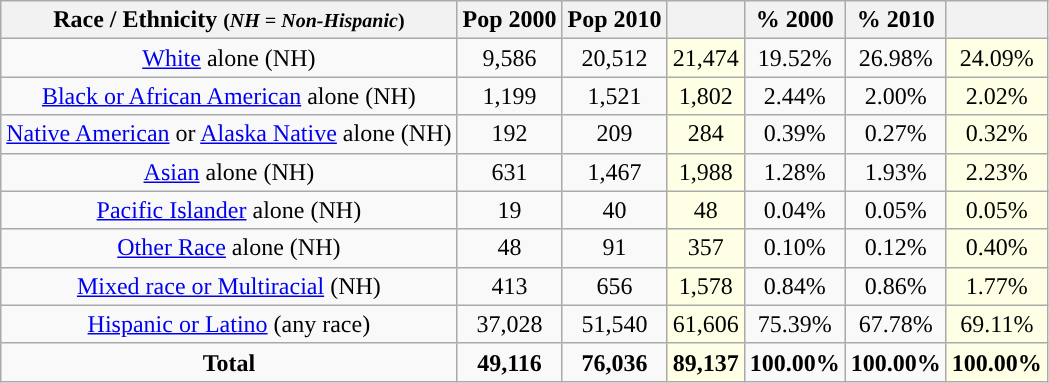<table class="wikitable" style="text-align:center;">
<tr>
<th>Race / Ethnicity <small>(<em>NH = Non-Hispanic</em>)</small></th>
<th>Pop 2000</th>
<th>Pop 2010</th>
<th></th>
<th>% 2000</th>
<th>% 2010</th>
<th></th>
</tr>
<tr>
<td><a href='#'>White</a> alone (NH)</td>
<td>9,586</td>
<td>20,512</td>
<td style='background: #ffffe6;'>21,474</td>
<td>19.52%</td>
<td>26.98%</td>
<td style='background: #ffffe6;'>24.09%</td>
</tr>
<tr>
<td><a href='#'>Black or African American</a> alone (NH)</td>
<td>1,199</td>
<td>1,521</td>
<td style='background: #ffffe6;'>1,802</td>
<td>2.44%</td>
<td>2.00%</td>
<td style='background: #ffffe6;'>2.02%</td>
</tr>
<tr>
<td><a href='#'>Native American</a> or <a href='#'>Alaska Native</a> alone (NH)</td>
<td>192</td>
<td>209</td>
<td style='background: #ffffe6;'>284</td>
<td>0.39%</td>
<td>0.27%</td>
<td style='background: #ffffe6;'>0.32%</td>
</tr>
<tr>
<td><a href='#'>Asian</a> alone (NH)</td>
<td>631</td>
<td>1,467</td>
<td style='background: #ffffe6;'>1,988</td>
<td>1.28%</td>
<td>1.93%</td>
<td style='background: #ffffe6;'>2.23%</td>
</tr>
<tr>
<td><a href='#'>Pacific Islander</a> alone (NH)</td>
<td>19</td>
<td>40</td>
<td style='background: #ffffe6;'>48</td>
<td>0.04%</td>
<td>0.05%</td>
<td style='background: #ffffe6;'>0.05%</td>
</tr>
<tr>
<td><a href='#'>Other Race</a> alone (NH)</td>
<td>48</td>
<td>91</td>
<td style='background: #ffffe6;'>357</td>
<td>0.10%</td>
<td>0.12%</td>
<td style='background: #ffffe6;'>0.40%</td>
</tr>
<tr>
<td><a href='#'>Mixed race or Multiracial</a> (NH)</td>
<td>413</td>
<td>656</td>
<td style='background: #ffffe6;'>1,578</td>
<td>0.84%</td>
<td>0.86%</td>
<td style='background: #ffffe6;'>1.77%</td>
</tr>
<tr>
<td><a href='#'>Hispanic or Latino</a> (any race)</td>
<td>37,028</td>
<td>51,540</td>
<td style='background: #ffffe6;'>61,606</td>
<td>75.39%</td>
<td>67.78%</td>
<td style='background: #ffffe6;'>69.11%</td>
</tr>
<tr>
<td><strong>Total</strong></td>
<td><strong>49,116</strong></td>
<td><strong>76,036 </strong></td>
<td style='background: #ffffe6;'><strong>89,137</strong></td>
<td><strong>100.00%</strong></td>
<td><strong>100.00%</strong></td>
<td style='background: #ffffe6;'><strong>100.00%</strong></td>
</tr>
</table>
